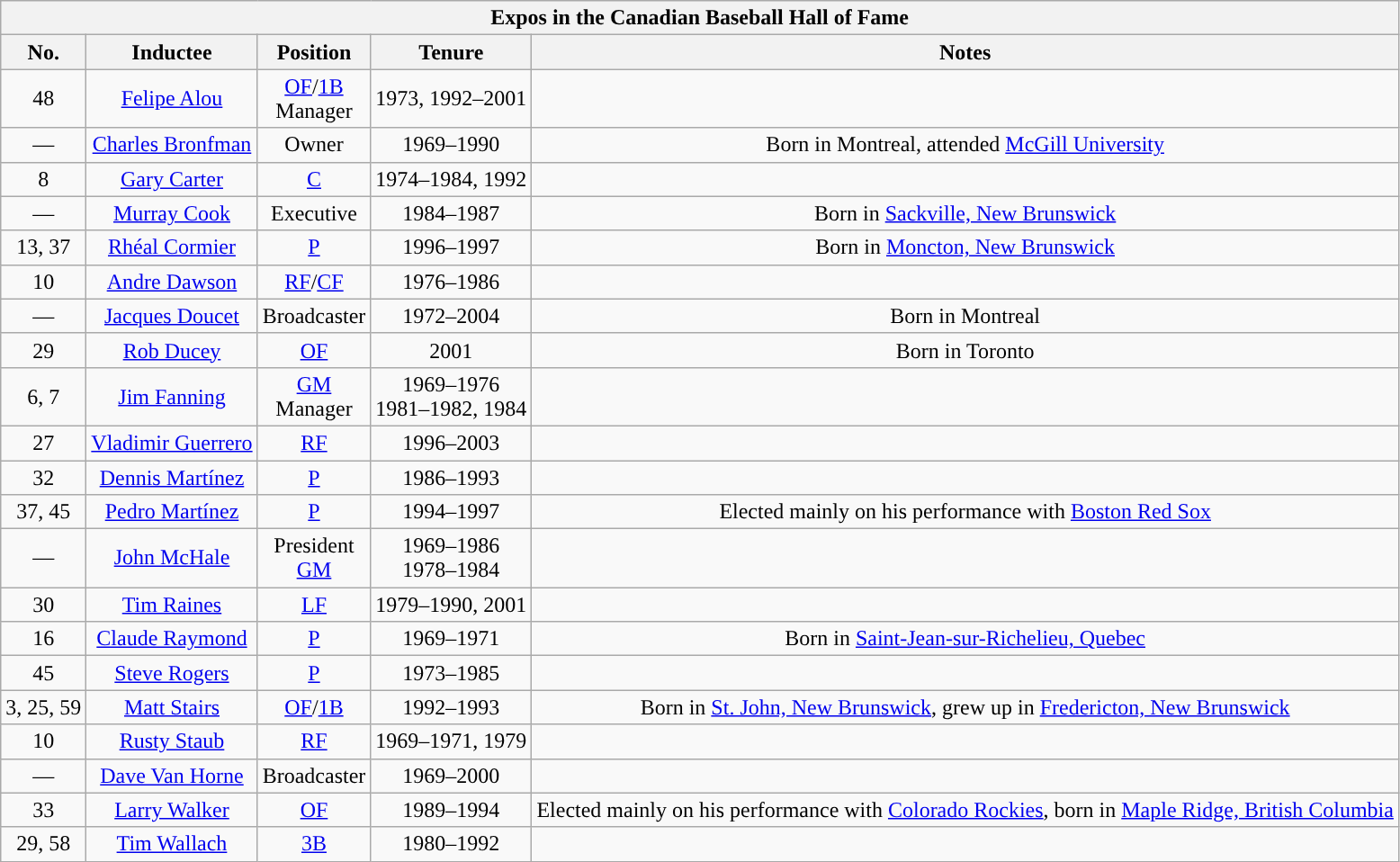<table class="wikitable" style="text-align:center">
<tr>
<th colspan=5>Expos in the Canadian Baseball Hall of Fame</th>
</tr>
<tr>
<th>No.</th>
<th>Inductee</th>
<th>Position</th>
<th>Tenure</th>
<th>Notes</th>
</tr>
<tr>
<td>48</td>
<td><a href='#'>Felipe Alou</a></td>
<td><a href='#'>OF</a>/<a href='#'>1B</a><br>Manager</td>
<td>1973, 1992–2001</td>
<td></td>
</tr>
<tr>
<td>—</td>
<td><a href='#'>Charles Bronfman</a></td>
<td>Owner</td>
<td>1969–1990</td>
<td>Born in Montreal, attended <a href='#'>McGill University</a></td>
</tr>
<tr>
<td>8</td>
<td><a href='#'>Gary Carter</a></td>
<td><a href='#'>C</a></td>
<td>1974–1984, 1992</td>
<td></td>
</tr>
<tr>
<td>—</td>
<td><a href='#'>Murray Cook</a></td>
<td>Executive</td>
<td>1984–1987</td>
<td>Born in <a href='#'>Sackville, New Brunswick</a></td>
</tr>
<tr>
<td>13, 37</td>
<td><a href='#'>Rhéal Cormier</a></td>
<td><a href='#'>P</a></td>
<td>1996–1997</td>
<td>Born in <a href='#'>Moncton, New Brunswick</a></td>
</tr>
<tr>
<td>10</td>
<td><a href='#'>Andre Dawson</a></td>
<td><a href='#'>RF</a>/<a href='#'>CF</a></td>
<td>1976–1986</td>
<td></td>
</tr>
<tr>
<td>—</td>
<td><a href='#'>Jacques Doucet</a></td>
<td>Broadcaster</td>
<td>1972–2004</td>
<td>Born in Montreal</td>
</tr>
<tr>
<td>29</td>
<td><a href='#'>Rob Ducey</a></td>
<td><a href='#'>OF</a></td>
<td>2001</td>
<td>Born in Toronto</td>
</tr>
<tr>
<td>6, 7</td>
<td><a href='#'>Jim Fanning</a></td>
<td><a href='#'>GM</a><br>Manager</td>
<td>1969–1976<br>1981–1982, 1984</td>
<td></td>
</tr>
<tr>
<td>27</td>
<td><a href='#'>Vladimir Guerrero</a></td>
<td><a href='#'>RF</a></td>
<td>1996–2003</td>
<td></td>
</tr>
<tr>
<td>32</td>
<td><a href='#'>Dennis Martínez</a></td>
<td><a href='#'>P</a></td>
<td>1986–1993</td>
<td></td>
</tr>
<tr>
<td>37, 45</td>
<td><a href='#'>Pedro Martínez</a></td>
<td><a href='#'>P</a></td>
<td>1994–1997</td>
<td>Elected mainly on his performance with <a href='#'>Boston Red Sox</a></td>
</tr>
<tr>
<td>—</td>
<td><a href='#'>John McHale</a></td>
<td>President<br><a href='#'>GM</a></td>
<td>1969–1986<br>1978–1984</td>
<td></td>
</tr>
<tr>
<td>30</td>
<td><a href='#'>Tim Raines</a></td>
<td><a href='#'>LF</a></td>
<td>1979–1990, 2001</td>
<td></td>
</tr>
<tr>
<td>16</td>
<td><a href='#'>Claude Raymond</a></td>
<td><a href='#'>P</a></td>
<td>1969–1971</td>
<td>Born in <a href='#'>Saint-Jean-sur-Richelieu, Quebec</a></td>
</tr>
<tr>
<td>45</td>
<td><a href='#'>Steve Rogers</a></td>
<td><a href='#'>P</a></td>
<td>1973–1985</td>
<td></td>
</tr>
<tr>
<td>3, 25, 59</td>
<td><a href='#'>Matt Stairs</a></td>
<td><a href='#'>OF</a>/<a href='#'>1B</a></td>
<td>1992–1993</td>
<td>Born in <a href='#'>St. John, New Brunswick</a>, grew up in <a href='#'>Fredericton, New Brunswick</a></td>
</tr>
<tr>
<td>10</td>
<td><a href='#'>Rusty Staub</a></td>
<td><a href='#'>RF</a></td>
<td>1969–1971, 1979</td>
<td></td>
</tr>
<tr>
<td>—</td>
<td><a href='#'>Dave Van Horne</a></td>
<td>Broadcaster</td>
<td>1969–2000</td>
<td></td>
</tr>
<tr>
<td>33</td>
<td><a href='#'>Larry Walker</a></td>
<td><a href='#'>OF</a></td>
<td>1989–1994</td>
<td>Elected mainly on his performance with <a href='#'>Colorado Rockies</a>, born in <a href='#'>Maple Ridge, British Columbia</a></td>
</tr>
<tr>
<td>29, 58</td>
<td><a href='#'>Tim Wallach</a></td>
<td><a href='#'>3B</a></td>
<td>1980–1992</td>
<td></td>
</tr>
</table>
